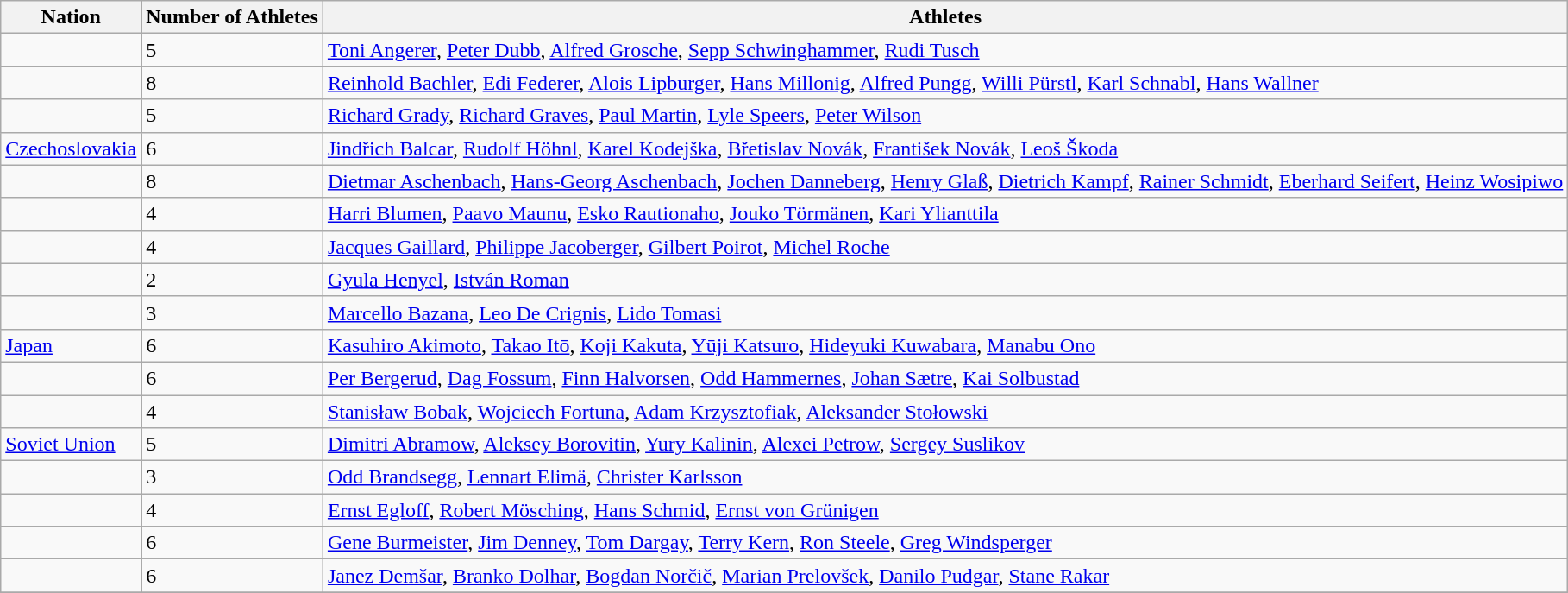<table class="wikitable sortable">
<tr>
<th class="unsortable">Nation</th>
<th>Number of Athletes</th>
<th class="unsortable">Athletes</th>
</tr>
<tr>
<td></td>
<td>5</td>
<td><a href='#'>Toni Angerer</a>, <a href='#'>Peter Dubb</a>, <a href='#'>Alfred Grosche</a>, <a href='#'>Sepp Schwinghammer</a>, <a href='#'>Rudi Tusch</a></td>
</tr>
<tr>
<td></td>
<td>8</td>
<td><a href='#'>Reinhold Bachler</a>, <a href='#'>Edi Federer</a>, <a href='#'>Alois Lipburger</a>, <a href='#'>Hans Millonig</a>, <a href='#'>Alfred Pungg</a>, <a href='#'>Willi Pürstl</a>, <a href='#'>Karl Schnabl</a>, <a href='#'>Hans Wallner</a></td>
</tr>
<tr>
<td></td>
<td>5</td>
<td><a href='#'>Richard Grady</a>, <a href='#'>Richard Graves</a>, <a href='#'>Paul Martin</a>, <a href='#'>Lyle Speers</a>, <a href='#'>Peter Wilson</a></td>
</tr>
<tr>
<td> <a href='#'>Czechoslovakia</a></td>
<td>6</td>
<td><a href='#'>Jindřich Balcar</a>, <a href='#'>Rudolf Höhnl</a>, <a href='#'>Karel Kodejška</a>, <a href='#'>Břetislav Novák</a>, <a href='#'>František Novák</a>, <a href='#'>Leoš Škoda</a></td>
</tr>
<tr>
<td></td>
<td>8</td>
<td><a href='#'>Dietmar Aschenbach</a>, <a href='#'>Hans-Georg Aschenbach</a>, <a href='#'>Jochen Danneberg</a>, <a href='#'>Henry Glaß</a>, <a href='#'>Dietrich Kampf</a>, <a href='#'>Rainer Schmidt</a>, <a href='#'>Eberhard Seifert</a>, <a href='#'>Heinz Wosipiwo</a></td>
</tr>
<tr>
<td></td>
<td>4</td>
<td><a href='#'>Harri Blumen</a>, <a href='#'>Paavo Maunu</a>, <a href='#'>Esko Rautionaho</a>, <a href='#'>Jouko Törmänen</a>, <a href='#'>Kari Ylianttila</a></td>
</tr>
<tr>
<td></td>
<td>4</td>
<td><a href='#'>Jacques Gaillard</a>, <a href='#'>Philippe Jacoberger</a>, <a href='#'>Gilbert Poirot</a>, <a href='#'>Michel Roche</a></td>
</tr>
<tr>
<td></td>
<td>2</td>
<td><a href='#'>Gyula Henyel</a>, <a href='#'>István Roman</a></td>
</tr>
<tr>
<td></td>
<td>3</td>
<td><a href='#'>Marcello Bazana</a>, <a href='#'>Leo De Crignis</a>, <a href='#'>Lido Tomasi</a></td>
</tr>
<tr>
<td> <a href='#'>Japan</a></td>
<td>6</td>
<td><a href='#'>Kasuhiro Akimoto</a>, <a href='#'>Takao Itō</a>, <a href='#'>Koji Kakuta</a>, <a href='#'>Yūji Katsuro</a>, <a href='#'>Hideyuki Kuwabara</a>, <a href='#'>Manabu Ono</a></td>
</tr>
<tr>
<td></td>
<td>6</td>
<td><a href='#'>Per Bergerud</a>, <a href='#'>Dag Fossum</a>, <a href='#'>Finn Halvorsen</a>, <a href='#'>Odd Hammernes</a>, <a href='#'>Johan Sætre</a>, <a href='#'>Kai Solbustad</a></td>
</tr>
<tr>
<td></td>
<td>4</td>
<td><a href='#'>Stanisław Bobak</a>, <a href='#'>Wojciech Fortuna</a>, <a href='#'>Adam Krzysztofiak</a>, <a href='#'>Aleksander Stołowski</a></td>
</tr>
<tr>
<td> <a href='#'>Soviet Union</a></td>
<td>5</td>
<td><a href='#'>Dimitri Abramow</a>, <a href='#'>Aleksey Borovitin</a>, <a href='#'>Yury Kalinin</a>, <a href='#'>Alexei Petrow</a>, <a href='#'>Sergey Suslikov</a></td>
</tr>
<tr>
<td></td>
<td>3</td>
<td><a href='#'>Odd Brandsegg</a>, <a href='#'>Lennart Elimä</a>, <a href='#'>Christer Karlsson</a></td>
</tr>
<tr>
<td></td>
<td>4</td>
<td><a href='#'>Ernst Egloff</a>, <a href='#'>Robert Mösching</a>, <a href='#'>Hans Schmid</a>, <a href='#'>Ernst von Grünigen</a></td>
</tr>
<tr>
<td></td>
<td>6</td>
<td><a href='#'>Gene Burmeister</a>, <a href='#'>Jim Denney</a>, <a href='#'>Tom Dargay</a>, <a href='#'>Terry Kern</a>, <a href='#'>Ron Steele</a>, <a href='#'>Greg Windsperger</a></td>
</tr>
<tr>
<td></td>
<td>6</td>
<td><a href='#'>Janez Demšar</a>, <a href='#'>Branko Dolhar</a>, <a href='#'>Bogdan Norčič</a>, <a href='#'>Marian Prelovšek</a>, <a href='#'>Danilo Pudgar</a>, <a href='#'>Stane Rakar</a></td>
</tr>
<tr>
</tr>
</table>
